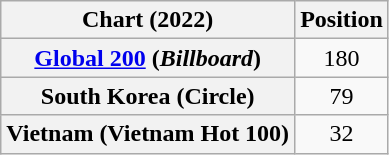<table class="wikitable sortable plainrowheaders" style="text-align:center">
<tr>
<th scope="col">Chart (2022)</th>
<th scope="col">Position</th>
</tr>
<tr>
<th scope="row"><a href='#'>Global 200</a> (<em>Billboard</em>)</th>
<td>180</td>
</tr>
<tr>
<th scope="row">South Korea (Circle)</th>
<td>79</td>
</tr>
<tr>
<th scope="row">Vietnam (Vietnam Hot 100)</th>
<td>32</td>
</tr>
</table>
